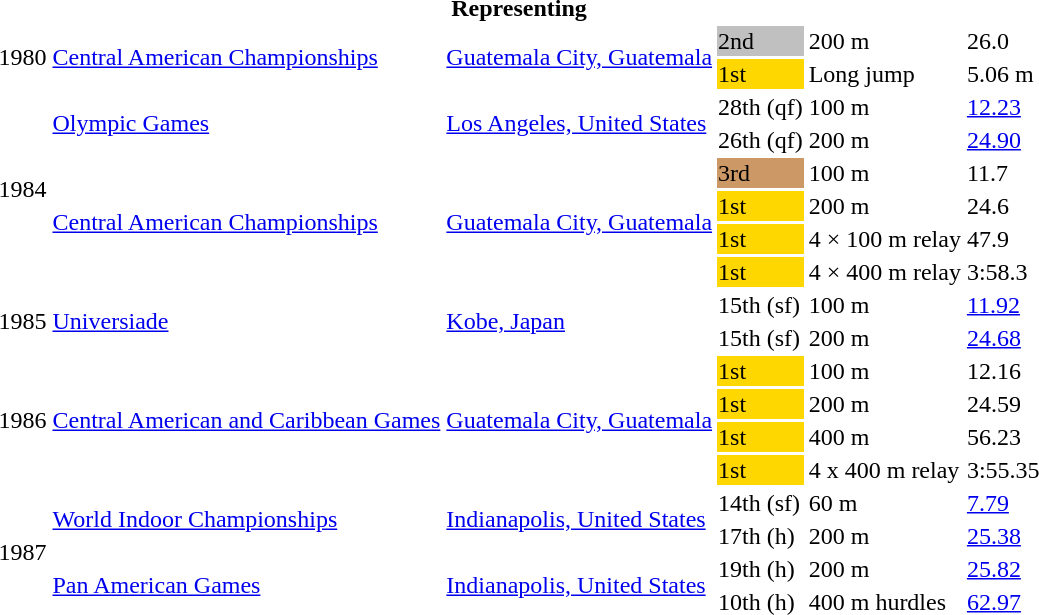<table>
<tr>
<th colspan="6">Representing </th>
</tr>
<tr>
<td rowspan=2>1980</td>
<td rowspan=2><a href='#'>Central American Championships</a></td>
<td rowspan=2><a href='#'>Guatemala City, Guatemala</a></td>
<td bgcolor=silver>2nd</td>
<td>200 m</td>
<td>26.0</td>
</tr>
<tr>
<td bgcolor=gold>1st</td>
<td>Long jump</td>
<td>5.06 m</td>
</tr>
<tr>
<td rowspan=6>1984</td>
<td rowspan=2><a href='#'>Olympic Games</a></td>
<td rowspan=2><a href='#'>Los Angeles, United States</a></td>
<td>28th (qf)</td>
<td>100 m</td>
<td><a href='#'>12.23</a></td>
</tr>
<tr>
<td>26th (qf)</td>
<td>200 m</td>
<td><a href='#'>24.90</a></td>
</tr>
<tr>
<td rowspan=4><a href='#'>Central American Championships</a></td>
<td rowspan=4><a href='#'>Guatemala City, Guatemala</a></td>
<td bgcolor=cc9966>3rd</td>
<td>100 m</td>
<td>11.7</td>
</tr>
<tr>
<td bgcolor=gold>1st</td>
<td>200 m</td>
<td>24.6</td>
</tr>
<tr>
<td bgcolor=gold>1st</td>
<td>4 × 100 m relay</td>
<td>47.9</td>
</tr>
<tr>
<td bgcolor=gold>1st</td>
<td>4 × 400 m relay</td>
<td>3:58.3</td>
</tr>
<tr>
<td rowspan=2>1985</td>
<td rowspan=2><a href='#'>Universiade</a></td>
<td rowspan=2><a href='#'>Kobe, Japan</a></td>
<td>15th (sf)</td>
<td>100 m</td>
<td><a href='#'>11.92</a></td>
</tr>
<tr>
<td>15th (sf)</td>
<td>200 m</td>
<td><a href='#'>24.68</a></td>
</tr>
<tr>
<td rowspan=4>1986</td>
<td rowspan=4><a href='#'>Central American and Caribbean Games</a></td>
<td rowspan=4><a href='#'>Guatemala City, Guatemala</a></td>
<td bgcolor=gold>1st</td>
<td>100 m</td>
<td>12.16</td>
</tr>
<tr>
<td bgcolor=gold>1st</td>
<td>200 m</td>
<td>24.59</td>
</tr>
<tr>
<td bgcolor=gold>1st</td>
<td>400 m</td>
<td>56.23</td>
</tr>
<tr>
<td bgcolor=gold>1st</td>
<td>4 x 400 m relay</td>
<td>3:55.35</td>
</tr>
<tr>
<td rowspan=4>1987</td>
<td rowspan=2><a href='#'>World Indoor Championships</a></td>
<td rowspan=2><a href='#'>Indianapolis, United States</a></td>
<td>14th (sf)</td>
<td>60 m</td>
<td><a href='#'>7.79</a></td>
</tr>
<tr>
<td>17th (h)</td>
<td>200 m</td>
<td><a href='#'>25.38</a></td>
</tr>
<tr>
<td rowspan=2><a href='#'>Pan American Games</a></td>
<td rowspan=2><a href='#'>Indianapolis, United States</a></td>
<td>19th (h)</td>
<td>200 m</td>
<td><a href='#'>25.82</a></td>
</tr>
<tr>
<td>10th (h)</td>
<td>400 m hurdles</td>
<td><a href='#'>62.97</a></td>
</tr>
</table>
